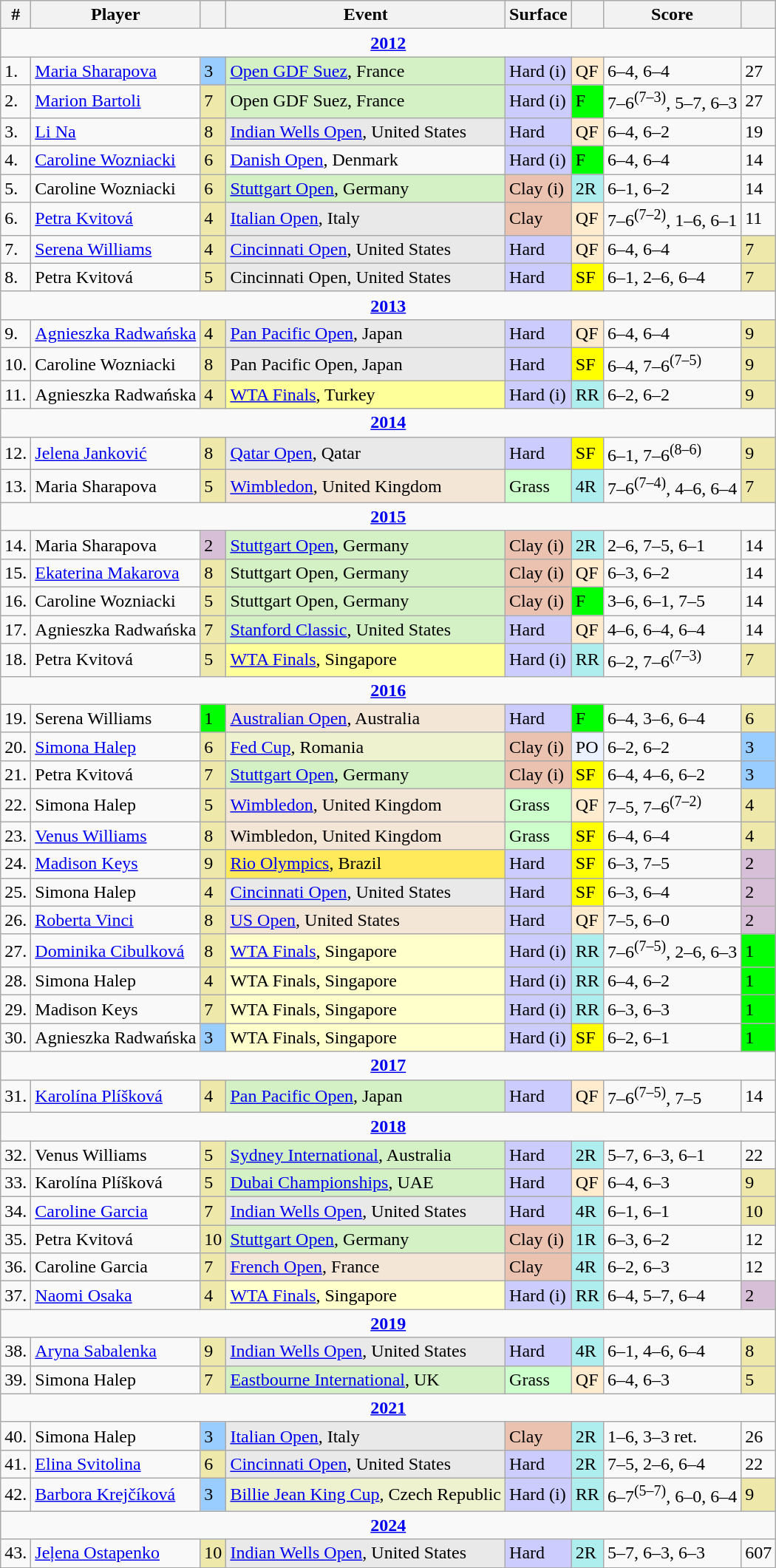<table class="wikitable sortable">
<tr>
<th class="unsortable">#</th>
<th>Player</th>
<th></th>
<th>Event</th>
<th>Surface</th>
<th class="unsortable"></th>
<th class="unsortable">Score</th>
<th></th>
</tr>
<tr>
<td colspan="8" style="text-align:center"><strong><a href='#'>2012</a></strong></td>
</tr>
<tr>
<td>1.</td>
<td> <a href='#'>Maria Sharapova</a></td>
<td bgcolor=99ccff>3</td>
<td bgcolor=d4f1c5><a href='#'>Open GDF Suez</a>, France</td>
<td bgcolor=CCCCFF>Hard (i)</td>
<td bgcolor=ffebcd>QF</td>
<td>6–4, 6–4</td>
<td>27</td>
</tr>
<tr>
<td>2.</td>
<td> <a href='#'>Marion Bartoli</a></td>
<td bgcolor=EEE8AA>7</td>
<td bgcolor=d4f1c5>Open GDF Suez, France</td>
<td bgcolor=CCCCFF>Hard (i)</td>
<td bgcolor=lime>F</td>
<td>7–6<sup>(7–3)</sup>, 5–7, 6–3</td>
<td>27</td>
</tr>
<tr>
<td>3.</td>
<td> <a href='#'>Li Na</a></td>
<td bgcolor=EEE8AA>8</td>
<td bgcolor=e9e9e9><a href='#'>Indian Wells Open</a>, United States</td>
<td bgcolor=CCCCFF>Hard</td>
<td bgcolor=ffebcd>QF</td>
<td>6–4, 6–2</td>
<td>19</td>
</tr>
<tr>
<td>4.</td>
<td> <a href='#'>Caroline Wozniacki</a></td>
<td bgcolor=EEE8AA>6</td>
<td><a href='#'>Danish Open</a>, Denmark</td>
<td bgcolor=CCCCFF>Hard (i)</td>
<td bgcolor=lime>F</td>
<td>6–4, 6–4</td>
<td>14</td>
</tr>
<tr>
<td>5.</td>
<td> Caroline Wozniacki</td>
<td bgcolor=EEE8AA>6</td>
<td bgcolor=d4f1c5><a href='#'>Stuttgart Open</a>, Germany</td>
<td bgcolor=EBC2AF>Clay (i)</td>
<td bgcolor=afeeee>2R</td>
<td>6–1, 6–2</td>
<td>14</td>
</tr>
<tr>
<td>6.</td>
<td> <a href='#'>Petra Kvitová</a></td>
<td bgcolor=EEE8AA>4</td>
<td bgcolor=e9e9e9><a href='#'>Italian Open</a>, Italy</td>
<td bgcolor=EBC2AF>Clay</td>
<td bgcolor=ffebcd>QF</td>
<td>7–6<sup>(7–2)</sup>, 1–6, 6–1</td>
<td>11</td>
</tr>
<tr>
<td>7.</td>
<td> <a href='#'>Serena Williams</a></td>
<td bgcolor=EEE8AA>4</td>
<td bgcolor=e9e9e9><a href='#'>Cincinnati Open</a>, United States</td>
<td bgcolor=CCCCFF>Hard</td>
<td bgcolor=ffebcd>QF</td>
<td>6–4, 6–4</td>
<td bgcolor=EEE8AA>7</td>
</tr>
<tr>
<td>8.</td>
<td> Petra Kvitová</td>
<td bgcolor=EEE8AA>5</td>
<td bgcolor=e9e9e9>Cincinnati Open, United States</td>
<td bgcolor=CCCCFF>Hard</td>
<td bgcolor=yellow>SF</td>
<td>6–1, 2–6, 6–4</td>
<td bgcolor=EEE8AA>7</td>
</tr>
<tr>
<td colspan="8" style="text-align:center"><strong><a href='#'>2013</a></strong></td>
</tr>
<tr>
<td>9.</td>
<td> <a href='#'>Agnieszka Radwańska</a></td>
<td bgcolor=EEE8AA>4</td>
<td bgcolor=e9e9e9><a href='#'>Pan Pacific Open</a>, Japan</td>
<td bgcolor=CCCCFF>Hard</td>
<td bgcolor=ffebcd>QF</td>
<td>6–4, 6–4</td>
<td bgcolor=EEE8AA>9</td>
</tr>
<tr>
<td>10.</td>
<td> Caroline Wozniacki</td>
<td bgcolor=EEE8AA>8</td>
<td bgcolor=e9e9e9>Pan Pacific Open, Japan</td>
<td bgcolor=CCCCFF>Hard</td>
<td bgcolor=yellow>SF</td>
<td>6–4, 7–6<sup>(7–5)</sup></td>
<td bgcolor=EEE8AA>9</td>
</tr>
<tr>
<td>11.</td>
<td> Agnieszka Radwańska</td>
<td bgcolor=EEE8AA>4</td>
<td bgcolor=FFFF99><a href='#'>WTA Finals</a>, Turkey</td>
<td bgcolor=CCCCFF>Hard (i)</td>
<td bgcolor=afeeee>RR</td>
<td>6–2, 6–2</td>
<td bgcolor=EEE8AA>9</td>
</tr>
<tr>
<td colspan="8" style="text-align:center"><strong><a href='#'>2014</a></strong></td>
</tr>
<tr>
<td>12.</td>
<td> <a href='#'>Jelena Janković</a></td>
<td bgcolor=EEE8AA>8</td>
<td bgcolor=e9e9e9><a href='#'>Qatar Open</a>, Qatar</td>
<td bgcolor=CCCCFF>Hard</td>
<td bgcolor=yellow>SF</td>
<td>6–1, 7–6<sup>(8–6)</sup></td>
<td bgcolor=EEE8AA>9</td>
</tr>
<tr>
<td>13.</td>
<td> Maria Sharapova</td>
<td bgcolor=EEE8AA>5</td>
<td bgcolor=f3e6d7><a href='#'>Wimbledon</a>, United Kingdom</td>
<td bgcolor=CCFFCC>Grass</td>
<td bgcolor=afeeee>4R</td>
<td>7–6<sup>(7–4)</sup>, 4–6, 6–4</td>
<td bgcolor=EEE8AA>7</td>
</tr>
<tr>
<td colspan="8" style="text-align:center"><strong><a href='#'>2015</a></strong></td>
</tr>
<tr>
<td>14.</td>
<td> Maria Sharapova</td>
<td bgcolor=thistle>2</td>
<td bgcolor=d4f1c5><a href='#'>Stuttgart Open</a>, Germany</td>
<td bgcolor=EBC2AF>Clay (i)</td>
<td bgcolor=afeeee>2R</td>
<td>2–6, 7–5, 6–1</td>
<td>14</td>
</tr>
<tr>
<td>15.</td>
<td> <a href='#'>Ekaterina Makarova</a></td>
<td bgcolor=EEE8AA>8</td>
<td bgcolor=d4f1c5>Stuttgart Open, Germany</td>
<td bgcolor=EBC2AF>Clay (i)</td>
<td bgcolor=ffebcd>QF</td>
<td>6–3, 6–2</td>
<td>14</td>
</tr>
<tr>
<td>16.</td>
<td> Caroline Wozniacki</td>
<td bgcolor=EEE8AA>5</td>
<td bgcolor=d4f1c5>Stuttgart Open, Germany</td>
<td bgcolor=EBC2AF>Clay (i)</td>
<td bgcolor=lime>F</td>
<td>3–6, 6–1, 7–5</td>
<td>14</td>
</tr>
<tr>
<td>17.</td>
<td> Agnieszka Radwańska</td>
<td bgcolor=EEE8AA>7</td>
<td bgcolor=d4f1c5><a href='#'>Stanford Classic</a>, United States</td>
<td bgcolor=CCCCFF>Hard</td>
<td bgcolor=ffebcd>QF</td>
<td>4–6, 6–4, 6–4</td>
<td>14</td>
</tr>
<tr>
<td>18.</td>
<td> Petra Kvitová</td>
<td bgcolor=EEE8AA>5</td>
<td bgcolor=FFFF99><a href='#'>WTA Finals</a>, Singapore</td>
<td bgcolor=CCCCFF>Hard (i)</td>
<td bgcolor=afeeee>RR</td>
<td>6–2, 7–6<sup>(7–3)</sup></td>
<td bgcolor=EEE8AA>7</td>
</tr>
<tr>
<td colspan="8" style="text-align:center"><strong><a href='#'>2016</a></strong></td>
</tr>
<tr>
<td>19.</td>
<td> Serena Williams</td>
<td bgcolor=lime>1</td>
<td bgcolor=f3e6d7><a href='#'>Australian Open</a>, Australia</td>
<td bgcolor=CCCCFF>Hard</td>
<td bgcolor=lime>F</td>
<td>6–4, 3–6, 6–4</td>
<td bgcolor=EEE8AA>6</td>
</tr>
<tr>
<td>20.</td>
<td> <a href='#'>Simona Halep</a></td>
<td bgcolor=EEE8AA>6</td>
<td bgcolor=eff2cf><a href='#'>Fed Cup</a>, Romania</td>
<td bgcolor=EBC2AF>Clay (i)</td>
<td bgcolor=ecf2ff>PO</td>
<td>6–2, 6–2</td>
<td bgcolor=99ccff>3</td>
</tr>
<tr>
<td>21.</td>
<td> Petra Kvitová</td>
<td bgcolor=EEE8AA>7</td>
<td bgcolor=d4f1c5><a href='#'>Stuttgart Open</a>, Germany</td>
<td bgcolor=EBC2AF>Clay (i)</td>
<td bgcolor=yellow>SF</td>
<td>6–4, 4–6, 6–2</td>
<td bgcolor=99ccff>3</td>
</tr>
<tr>
<td>22.</td>
<td> Simona Halep</td>
<td bgcolor=EEE8AA>5</td>
<td bgcolor=f3e6d7><a href='#'>Wimbledon</a>, United Kingdom</td>
<td bgcolor=CCFFCC>Grass</td>
<td bgcolor=ffebcd>QF</td>
<td>7–5, 7–6<sup>(7–2)</sup></td>
<td bgcolor=EEE8AA>4</td>
</tr>
<tr>
<td>23.</td>
<td> <a href='#'>Venus Williams</a></td>
<td bgcolor=EEE8AA>8</td>
<td bgcolor=f3e6d7>Wimbledon, United Kingdom</td>
<td bgcolor=CCFFCC>Grass</td>
<td bgcolor=yellow>SF</td>
<td>6–4, 6–4</td>
<td bgcolor=EEE8AA>4</td>
</tr>
<tr>
<td>24.</td>
<td> <a href='#'>Madison Keys</a></td>
<td bgcolor=EEE8AA>9</td>
<td bgcolor=FFEA5C><a href='#'>Rio Olympics</a>, Brazil</td>
<td bgcolor=CCCCff>Hard</td>
<td bgcolor=yellow>SF</td>
<td>6–3, 7–5</td>
<td bgcolor=thistle>2</td>
</tr>
<tr>
<td>25.</td>
<td> Simona Halep</td>
<td bgcolor=EEE8AA>4</td>
<td bgcolor=e9e9e9><a href='#'>Cincinnati Open</a>, United States</td>
<td bgcolor=CCCCFF>Hard</td>
<td bgcolor=yellow>SF</td>
<td>6–3, 6–4</td>
<td bgcolor=thistle>2</td>
</tr>
<tr>
<td>26.</td>
<td> <a href='#'>Roberta Vinci</a></td>
<td bgcolor=EEE8AA>8</td>
<td bgcolor= f3e6d7><a href='#'>US Open</a>, United States</td>
<td bgcolor=CCCCFF>Hard</td>
<td bgcolor= ffebcd>QF</td>
<td>7–5, 6–0</td>
<td bgcolor=thistle>2</td>
</tr>
<tr>
<td>27.</td>
<td> <a href='#'>Dominika Cibulková</a></td>
<td bgcolor=EEE8AA>8</td>
<td bgcolor=ffffcc><a href='#'>WTA Finals</a>, Singapore</td>
<td bgcolor=CCCCFF>Hard (i)</td>
<td bgcolor=afeeee>RR</td>
<td>7–6<sup>(7–5)</sup>, 2–6, 6–3</td>
<td bgcolor=lime>1</td>
</tr>
<tr>
<td>28.</td>
<td> Simona Halep</td>
<td bgcolor=EEE8AA>4</td>
<td bgcolor=ffffcc>WTA Finals, Singapore</td>
<td bgcolor=CCCCFF>Hard (i)</td>
<td bgcolor=afeeee>RR</td>
<td>6–4, 6–2</td>
<td bgcolor=lime>1</td>
</tr>
<tr>
<td>29.</td>
<td> Madison Keys</td>
<td bgcolor=EEE8AA>7</td>
<td bgcolor=ffffcc>WTA Finals, Singapore</td>
<td bgcolor=CCCCFF>Hard (i)</td>
<td bgcolor=afeeee>RR</td>
<td>6–3, 6–3</td>
<td bgcolor=lime>1</td>
</tr>
<tr>
<td>30.</td>
<td> Agnieszka Radwańska</td>
<td bgcolor=99ccff>3</td>
<td bgcolor=ffffcc>WTA Finals, Singapore</td>
<td bgcolor=CCCCFF>Hard (i)</td>
<td bgcolor=yellow>SF</td>
<td>6–2, 6–1</td>
<td bgcolor=lime>1</td>
</tr>
<tr>
<td colspan="8" style="text-align:center"><strong><a href='#'>2017</a></strong></td>
</tr>
<tr>
<td>31.</td>
<td> <a href='#'>Karolína Plíšková</a></td>
<td bgcolor=EEE8AA>4</td>
<td bgcolor=d4f1c5><a href='#'>Pan Pacific Open</a>, Japan</td>
<td bgcolor=CCCCFF>Hard</td>
<td bgcolor= ffebcd>QF</td>
<td>7–6<sup>(7–5)</sup>, 7–5</td>
<td>14</td>
</tr>
<tr>
<td colspan="8" style="text-align:center"><strong><a href='#'>2018</a></strong></td>
</tr>
<tr>
<td>32.</td>
<td> Venus Williams</td>
<td bgcolor=EEE8AA>5</td>
<td bgcolor=d4f1c5><a href='#'>Sydney International</a>, Australia</td>
<td bgcolor=CCCCFF>Hard</td>
<td bgcolor=afeeee>2R</td>
<td>5–7, 6–3, 6–1</td>
<td>22</td>
</tr>
<tr>
<td>33.</td>
<td> Karolína Plíšková</td>
<td bgcolor=EEE8AA>5</td>
<td bgcolor=d4f1c5><a href='#'>Dubai Championships</a>, UAE</td>
<td bgcolor=CCCCFF>Hard</td>
<td bgcolor= ffebcd>QF</td>
<td>6–4, 6–3</td>
<td bgcolor=EEE8AA>9</td>
</tr>
<tr>
<td>34.</td>
<td> <a href='#'>Caroline Garcia</a></td>
<td bgcolor=EEE8AA>7</td>
<td bgcolor=e9e9e9><a href='#'>Indian Wells Open</a>, United States</td>
<td bgcolor=CCCCFF>Hard</td>
<td bgcolor=afeeee>4R</td>
<td>6–1, 6–1</td>
<td bgcolor=EEE8AA>10</td>
</tr>
<tr>
<td>35.</td>
<td> Petra Kvitová</td>
<td bgcolor=EEE8AA>10</td>
<td bgcolor=d4f1c5><a href='#'>Stuttgart Open</a>, Germany</td>
<td bgcolor=EBC2AF>Clay (i)</td>
<td bgcolor=afeeee>1R</td>
<td>6–3, 6–2</td>
<td>12</td>
</tr>
<tr>
<td>36.</td>
<td> Caroline Garcia</td>
<td bgcolor=EEE8AA>7</td>
<td bgcolor=f3e6d7><a href='#'>French Open</a>, France</td>
<td bgcolor=EBC2AF>Clay</td>
<td bgcolor=afeeee>4R</td>
<td>6–2, 6–3</td>
<td>12</td>
</tr>
<tr>
<td>37.</td>
<td> <a href='#'>Naomi Osaka</a></td>
<td bgcolor=EEE8AA>4</td>
<td bgcolor=ffffcc><a href='#'>WTA Finals</a>, Singapore</td>
<td bgcolor=CCCCFF>Hard (i)</td>
<td bgcolor=afeeee>RR</td>
<td>6–4, 5–7, 6–4</td>
<td bgcolor=thistle>2</td>
</tr>
<tr>
<td colspan="8" style="text-align:center"><strong><a href='#'>2019</a></strong></td>
</tr>
<tr>
<td>38.</td>
<td> <a href='#'>Aryna Sabalenka</a></td>
<td bgcolor=EEE8AA>9</td>
<td bgcolor=e9e9e9><a href='#'>Indian Wells Open</a>, United States</td>
<td bgcolor=CCCCFF>Hard</td>
<td bgcolor=afeeee>4R</td>
<td>6–1, 4–6, 6–4</td>
<td bgcolor=EEE8AA>8</td>
</tr>
<tr>
<td>39.</td>
<td> Simona Halep</td>
<td bgcolor=EEE8AA>7</td>
<td bgcolor=d4f1c5><a href='#'>Eastbourne International</a>, UK</td>
<td bgcolor=CCFFCC>Grass</td>
<td bgcolor=ffebcd>QF</td>
<td>6–4, 6–3</td>
<td bgcolor=EEE8AA>5</td>
</tr>
<tr>
<td colspan="8" style="text-align:center"><strong><a href='#'>2021</a></strong></td>
</tr>
<tr>
<td>40.</td>
<td> Simona Halep</td>
<td bgcolor=99ccff>3</td>
<td bgcolor=e9e9e9><a href='#'>Italian Open</a>, Italy</td>
<td bgcolor=EBC2AF>Clay</td>
<td bgcolor=afeeee>2R</td>
<td>1–6, 3–3 ret.</td>
<td>26</td>
</tr>
<tr>
<td>41.</td>
<td> <a href='#'>Elina Svitolina</a></td>
<td bgcolor=EEE8AA>6</td>
<td bgcolor=e9e9e9><a href='#'>Cincinnati Open</a>, United States</td>
<td bgcolor=ccccff>Hard</td>
<td bgcolor=afeeee>2R</td>
<td>7–5, 2–6, 6–4</td>
<td>22</td>
</tr>
<tr>
<td>42.</td>
<td> <a href='#'>Barbora Krejčíková</a></td>
<td bgcolor=99ccff>3</td>
<td bgcolor=eff2cf><a href='#'>Billie Jean King Cup</a>, Czech Republic</td>
<td bgcolor=ccccff>Hard (i)</td>
<td bgcolor=afeeee>RR</td>
<td>6–7<sup>(5–7)</sup>, 6–0, 6–4</td>
<td bgcolor=EEE8AA>9</td>
</tr>
<tr>
<td colspan="8" style="text-align:center"><strong><a href='#'>2024</a></strong></td>
</tr>
<tr>
<td>43.</td>
<td> <a href='#'>Jeļena Ostapenko</a></td>
<td bgcolor=EEE8AA>10</td>
<td bgcolor=e9e9e9><a href='#'>Indian Wells Open</a>, United States</td>
<td bgcolor=ccccff>Hard</td>
<td bgcolor=afeeee>2R</td>
<td>5–7, 6–3, 6–3</td>
<td>607</td>
</tr>
</table>
